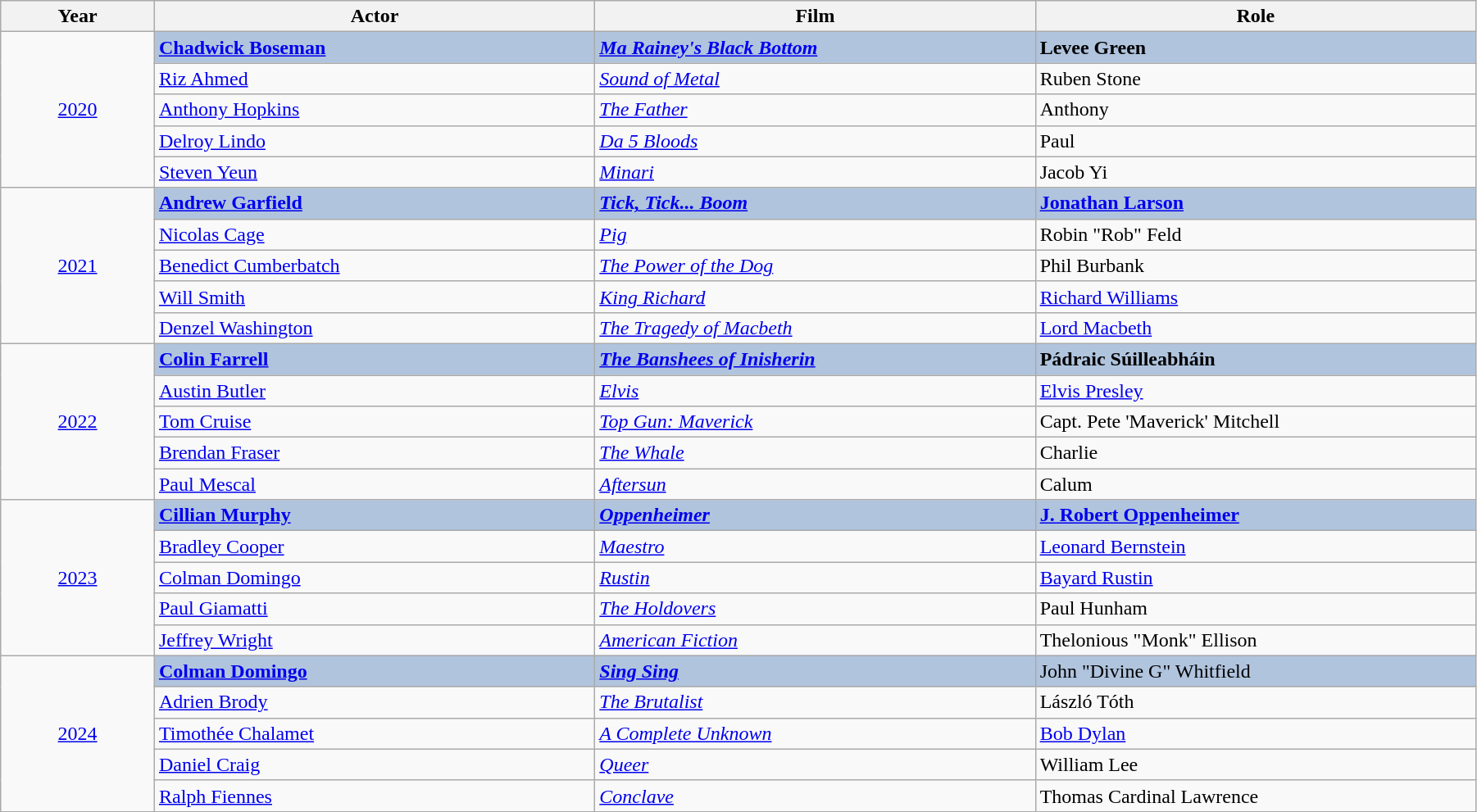<table class="wikitable" style="width:95%;">
<tr>
<th width="100"><strong>Year</strong></th>
<th width="300"><strong>Actor</strong></th>
<th width="300"><strong>Film</strong></th>
<th width="300"><strong>Role</strong></th>
</tr>
<tr>
<td rowspan="5" style="text-align:center;"><a href='#'>2020</a></td>
<td style="background:#B0C4DE;"><strong><a href='#'>Chadwick Boseman</a></strong></td>
<td style="background:#B0C4DE;"><strong><em><a href='#'>Ma Rainey's Black Bottom</a></em></strong></td>
<td style="background:#B0C4DE;"><strong>Levee Green</strong></td>
</tr>
<tr>
<td><a href='#'>Riz Ahmed</a></td>
<td><em><a href='#'>Sound of Metal</a></em></td>
<td>Ruben Stone</td>
</tr>
<tr>
<td><a href='#'>Anthony Hopkins</a></td>
<td><em><a href='#'>The Father</a></em></td>
<td>Anthony</td>
</tr>
<tr>
<td><a href='#'>Delroy Lindo</a></td>
<td><em><a href='#'>Da 5 Bloods</a></em></td>
<td>Paul</td>
</tr>
<tr>
<td><a href='#'>Steven Yeun</a></td>
<td><em><a href='#'>Minari</a></em></td>
<td>Jacob Yi</td>
</tr>
<tr>
<td rowspan="5" style="text-align:center;"><a href='#'>2021</a></td>
<td style="background:#B0C4DE;"><strong><a href='#'>Andrew Garfield</a></strong></td>
<td style="background:#B0C4DE;"><strong><em><a href='#'>Tick, Tick... Boom</a></em></strong></td>
<td style="background:#B0C4DE;"><strong><a href='#'>Jonathan Larson</a></strong></td>
</tr>
<tr>
<td><a href='#'>Nicolas Cage</a></td>
<td><em><a href='#'>Pig</a></em></td>
<td>Robin "Rob" Feld</td>
</tr>
<tr>
<td><a href='#'>Benedict Cumberbatch</a></td>
<td><em><a href='#'>The Power of the Dog</a></em></td>
<td>Phil Burbank</td>
</tr>
<tr>
<td><a href='#'>Will Smith</a></td>
<td><em><a href='#'>King Richard</a></em></td>
<td><a href='#'>Richard Williams</a></td>
</tr>
<tr>
<td><a href='#'>Denzel Washington</a></td>
<td><em><a href='#'>The Tragedy of Macbeth</a></em></td>
<td><a href='#'>Lord Macbeth</a></td>
</tr>
<tr>
<td rowspan="5" style="text-align:center;"><a href='#'>2022</a></td>
<td style="background:#B0C4DE;"><strong><a href='#'>Colin Farrell</a></strong></td>
<td style="background:#B0C4DE;"><strong><em><a href='#'>The Banshees of Inisherin</a></em></strong></td>
<td style="background:#B0C4DE;"><strong>Pádraic Súilleabháin</strong></td>
</tr>
<tr>
<td><a href='#'>Austin Butler</a></td>
<td><em><a href='#'>Elvis</a></em></td>
<td><a href='#'>Elvis Presley</a></td>
</tr>
<tr>
<td><a href='#'>Tom Cruise</a></td>
<td><em><a href='#'>Top Gun: Maverick</a></em></td>
<td>Capt. Pete 'Maverick' Mitchell</td>
</tr>
<tr>
<td><a href='#'>Brendan Fraser</a></td>
<td><em><a href='#'>The Whale</a></em></td>
<td>Charlie</td>
</tr>
<tr>
<td><a href='#'>Paul Mescal</a></td>
<td><em><a href='#'>Aftersun</a></em></td>
<td>Calum</td>
</tr>
<tr>
<td rowspan="5" style="text-align:center;"><a href='#'>2023</a></td>
<td style="background:#B0C4DE;"><strong><a href='#'>Cillian Murphy</a></strong></td>
<td style="background:#B0C4DE;"><strong><em><a href='#'>Oppenheimer</a></em></strong></td>
<td style="background:#B0C4DE;"><strong><a href='#'>J. Robert Oppenheimer</a></strong></td>
</tr>
<tr>
<td><a href='#'>Bradley Cooper</a></td>
<td><em><a href='#'>Maestro</a></em></td>
<td><a href='#'>Leonard Bernstein</a></td>
</tr>
<tr>
<td><a href='#'>Colman Domingo</a></td>
<td><em><a href='#'>Rustin</a></em></td>
<td><a href='#'>Bayard Rustin</a></td>
</tr>
<tr>
<td><a href='#'>Paul Giamatti</a></td>
<td><em><a href='#'>The Holdovers</a></em></td>
<td>Paul Hunham</td>
</tr>
<tr>
<td><a href='#'>Jeffrey Wright</a></td>
<td><em><a href='#'>American Fiction</a></em></td>
<td>Thelonious "Monk" Ellison</td>
</tr>
<tr>
<td rowspan="5" style="text-align:center;"><a href='#'>2024</a></td>
<td style="background:#B0C4DE;"><strong><a href='#'>Colman Domingo</a></strong></td>
<td style="background:#B0C4DE;"><strong><em><a href='#'>Sing Sing</a></em></strong></td>
<td style="background:#B0C4DE;">John "Divine G" Whitfield</td>
</tr>
<tr>
<td><a href='#'>Adrien Brody</a></td>
<td><em><a href='#'>The Brutalist</a></em></td>
<td>László Tóth</td>
</tr>
<tr>
<td><a href='#'>Timothée Chalamet</a></td>
<td><em><a href='#'>A Complete Unknown</a></em></td>
<td><a href='#'>Bob Dylan</a></td>
</tr>
<tr>
<td><a href='#'>Daniel Craig</a></td>
<td><em><a href='#'>Queer</a></em></td>
<td>William Lee</td>
</tr>
<tr>
<td><a href='#'>Ralph Fiennes</a></td>
<td><em><a href='#'>Conclave</a></em></td>
<td>Thomas Cardinal Lawrence</td>
</tr>
</table>
